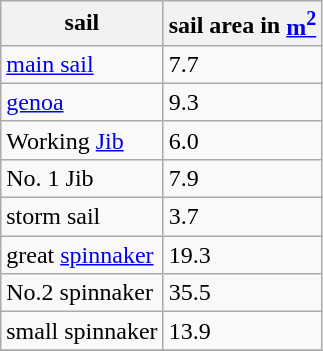<table class="wikitable">
<tr>
<th>sail</th>
<th>sail area in <a href='#'>m<sup>2</sup></a></th>
</tr>
<tr>
<td><a href='#'>main sail</a></td>
<td>7.7</td>
</tr>
<tr>
<td><a href='#'>genoa</a></td>
<td>9.3</td>
</tr>
<tr>
<td>Working <a href='#'>Jib</a></td>
<td>6.0</td>
</tr>
<tr>
<td>No. 1 Jib</td>
<td>7.9</td>
</tr>
<tr>
<td>storm sail</td>
<td>3.7</td>
</tr>
<tr>
<td>great <a href='#'>spinnaker</a></td>
<td>19.3</td>
</tr>
<tr>
<td>No.2 spinnaker</td>
<td>35.5</td>
</tr>
<tr>
<td>small spinnaker</td>
<td>13.9</td>
</tr>
<tr>
</tr>
</table>
